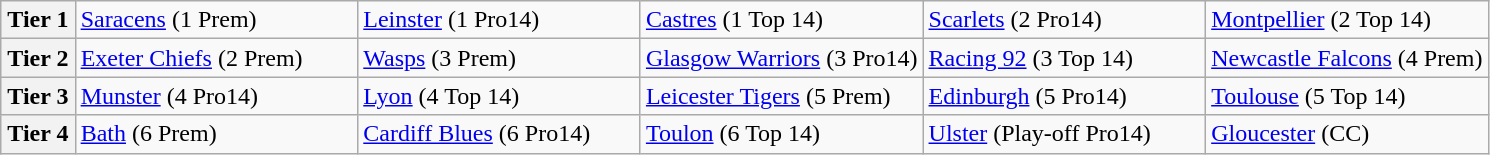<table class="wikitable">
<tr>
<th width=5%>Tier 1</th>
<td width=19%> <a href='#'>Saracens</a> (1 Prem)</td>
<td width=19%> <a href='#'>Leinster</a> (1 Pro14)</td>
<td width=19%> <a href='#'>Castres</a> (1 Top 14)</td>
<td width=19%> <a href='#'>Scarlets</a> (2 Pro14)</td>
<td width=19%> <a href='#'>Montpellier</a> (2 Top 14)</td>
</tr>
<tr>
<th width=5%>Tier 2</th>
<td width=19%> <a href='#'>Exeter Chiefs</a> (2 Prem)</td>
<td width=19%> <a href='#'>Wasps</a> (3 Prem)</td>
<td width=19%> <a href='#'>Glasgow Warriors</a> (3 Pro14)</td>
<td width=19%> <a href='#'>Racing 92</a> (3 Top 14)</td>
<td width=19%> <a href='#'>Newcastle Falcons</a> (4 Prem)</td>
</tr>
<tr>
<th width=5%>Tier 3</th>
<td width=19%> <a href='#'>Munster</a> (4 Pro14)</td>
<td width=19%> <a href='#'>Lyon</a> (4 Top 14)</td>
<td width=19%> <a href='#'>Leicester Tigers</a> (5 Prem)</td>
<td width=19%> <a href='#'>Edinburgh</a> (5 Pro14)</td>
<td width=19%> <a href='#'>Toulouse</a> (5 Top 14)</td>
</tr>
<tr>
<th width=5%>Tier 4</th>
<td width=19%> <a href='#'>Bath</a> (6 Prem)</td>
<td width=19%> <a href='#'>Cardiff Blues</a> (6 Pro14)</td>
<td width=19%> <a href='#'>Toulon</a> (6 Top 14)</td>
<td width=19%> <a href='#'>Ulster</a> (Play-off Pro14)</td>
<td width=19%> <a href='#'>Gloucester</a> (CC)</td>
</tr>
</table>
